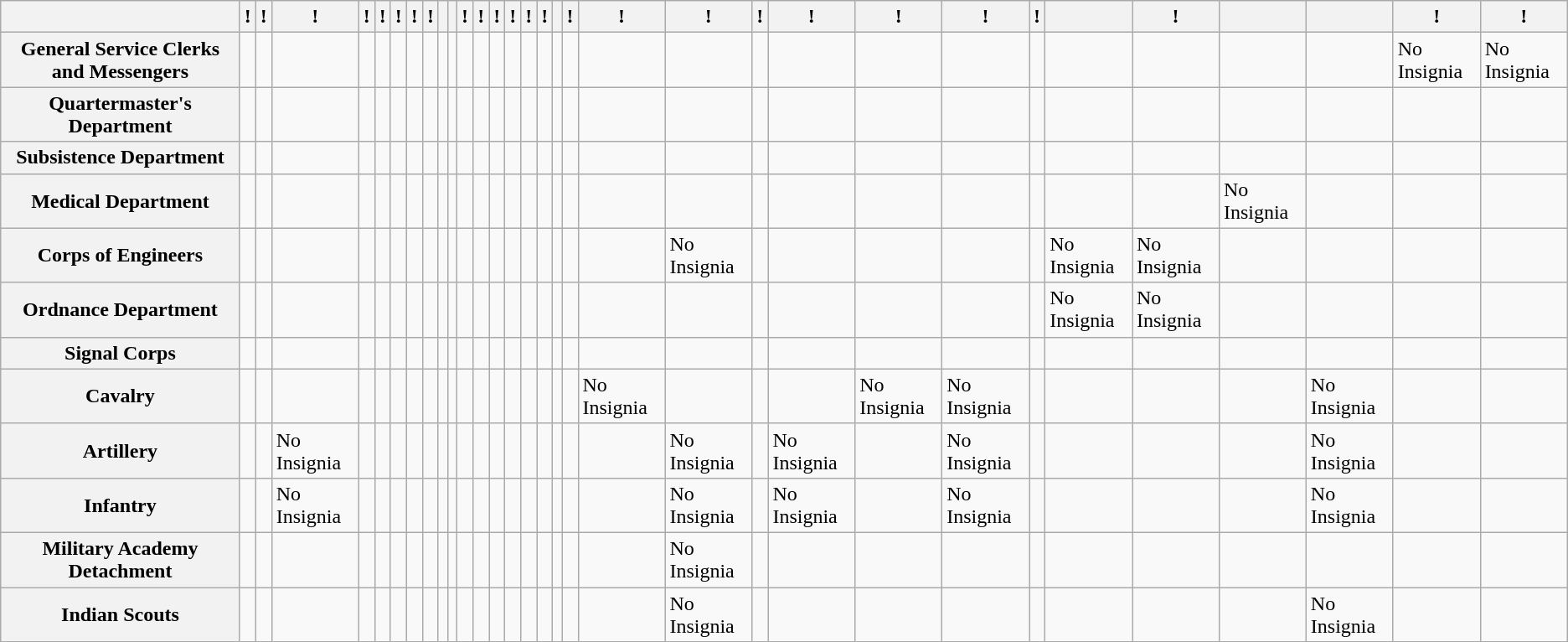<table class="wikitable">
<tr>
<th></th>
<th>!<small></small></th>
<th>!<small></small></th>
<th>!<small></small></th>
<th>!<small></small></th>
<th>!<small></small></th>
<th>!<small></small></th>
<th>!<small></small></th>
<th>!<small></small></th>
<th><small></small></th>
<th><small></small></th>
<th>!<small></small></th>
<th>!<small></small></th>
<th>!<small></small></th>
<th>!<small></small></th>
<th>!<small></small></th>
<th>!<small></small></th>
<th><small></small></th>
<th>!<small></small></th>
<th>!<small></small></th>
<th>!<small></small></th>
<th>!<small></small></th>
<th>!<small></small></th>
<th>!<small></small></th>
<th>!<small></small></th>
<th>!<small></small></th>
<th><small></small></th>
<th>!<small></small></th>
<th><small></small></th>
<th><small></small></th>
<th>!<small></small></th>
<th>!<small></small></th>
</tr>
<tr>
<th>General Service Clerks and Messengers</th>
<td></td>
<td></td>
<td></td>
<td></td>
<td></td>
<td></td>
<td></td>
<td></td>
<td></td>
<td></td>
<td></td>
<td></td>
<td></td>
<td></td>
<td></td>
<td></td>
<td></td>
<td></td>
<td></td>
<td></td>
<td></td>
<td></td>
<td></td>
<td></td>
<td></td>
<td></td>
<td></td>
<td></td>
<td></td>
<td>No Insignia</td>
<td>No Insignia</td>
</tr>
<tr>
<th>Quartermaster's Department</th>
<td></td>
<td></td>
<td></td>
<td></td>
<td></td>
<td></td>
<td></td>
<td></td>
<td></td>
<td></td>
<td></td>
<td></td>
<td></td>
<td></td>
<td></td>
<td></td>
<td></td>
<td></td>
<td></td>
<td></td>
<td></td>
<td></td>
<td></td>
<td></td>
<td></td>
<td></td>
<td></td>
<td></td>
<td></td>
<td></td>
<td></td>
</tr>
<tr>
<th>Subsistence Department</th>
<td></td>
<td></td>
<td></td>
<td></td>
<td></td>
<td></td>
<td></td>
<td></td>
<td></td>
<td></td>
<td></td>
<td></td>
<td></td>
<td></td>
<td></td>
<td></td>
<td></td>
<td></td>
<td></td>
<td></td>
<td></td>
<td></td>
<td></td>
<td></td>
<td></td>
<td></td>
<td></td>
<td></td>
<td></td>
<td></td>
<td></td>
</tr>
<tr>
<th>Medical Department</th>
<td></td>
<td></td>
<td></td>
<td></td>
<td></td>
<td></td>
<td></td>
<td></td>
<td></td>
<td></td>
<td></td>
<td></td>
<td></td>
<td></td>
<td></td>
<td></td>
<td></td>
<td></td>
<td></td>
<td></td>
<td></td>
<td></td>
<td></td>
<td></td>
<td></td>
<td></td>
<td></td>
<td>No Insignia</td>
<td></td>
<td></td>
<td></td>
</tr>
<tr>
<th>Corps of Engineers</th>
<td></td>
<td></td>
<td></td>
<td></td>
<td></td>
<td></td>
<td></td>
<td></td>
<td></td>
<td></td>
<td></td>
<td></td>
<td></td>
<td></td>
<td></td>
<td></td>
<td></td>
<td></td>
<td></td>
<td>No Insignia</td>
<td></td>
<td></td>
<td></td>
<td></td>
<td></td>
<td>No Insignia</td>
<td>No Insignia</td>
<td></td>
<td></td>
<td></td>
<td></td>
</tr>
<tr>
<th>Ordnance Department</th>
<td></td>
<td></td>
<td></td>
<td></td>
<td></td>
<td></td>
<td></td>
<td></td>
<td></td>
<td></td>
<td></td>
<td></td>
<td></td>
<td></td>
<td></td>
<td></td>
<td></td>
<td></td>
<td></td>
<td></td>
<td></td>
<td></td>
<td></td>
<td></td>
<td></td>
<td>No Insignia</td>
<td>No Insignia</td>
<td></td>
<td></td>
<td></td>
<td></td>
</tr>
<tr>
<th>Signal Corps</th>
<td></td>
<td></td>
<td></td>
<td></td>
<td></td>
<td></td>
<td></td>
<td></td>
<td></td>
<td></td>
<td></td>
<td></td>
<td></td>
<td></td>
<td></td>
<td></td>
<td></td>
<td></td>
<td></td>
<td></td>
<td></td>
<td></td>
<td></td>
<td></td>
<td></td>
<td></td>
<td></td>
<td></td>
<td></td>
<td></td>
<td></td>
</tr>
<tr>
<th>Cavalry</th>
<td></td>
<td></td>
<td></td>
<td></td>
<td></td>
<td></td>
<td></td>
<td></td>
<td></td>
<td></td>
<td></td>
<td></td>
<td></td>
<td></td>
<td></td>
<td></td>
<td></td>
<td></td>
<td>No Insignia</td>
<td></td>
<td></td>
<td></td>
<td>No Insignia</td>
<td>No Insignia</td>
<td></td>
<td></td>
<td></td>
<td></td>
<td>No Insignia</td>
<td></td>
<td></td>
</tr>
<tr>
<th>Artillery</th>
<td></td>
<td></td>
<td>No Insignia</td>
<td></td>
<td></td>
<td></td>
<td></td>
<td></td>
<td></td>
<td></td>
<td></td>
<td></td>
<td></td>
<td></td>
<td></td>
<td></td>
<td></td>
<td></td>
<td></td>
<td>No Insignia</td>
<td></td>
<td>No Insignia</td>
<td></td>
<td>No Insignia</td>
<td></td>
<td></td>
<td></td>
<td></td>
<td>No Insignia</td>
<td></td>
<td></td>
</tr>
<tr>
<th>Infantry</th>
<td></td>
<td></td>
<td>No Insignia</td>
<td></td>
<td></td>
<td></td>
<td></td>
<td></td>
<td></td>
<td></td>
<td></td>
<td></td>
<td></td>
<td></td>
<td></td>
<td></td>
<td></td>
<td></td>
<td></td>
<td>No Insignia</td>
<td></td>
<td>No Insignia</td>
<td></td>
<td>No Insignia</td>
<td></td>
<td></td>
<td></td>
<td></td>
<td>No Insignia</td>
<td></td>
<td></td>
</tr>
<tr>
<th>Military Academy Detachment</th>
<td></td>
<td></td>
<td></td>
<td></td>
<td></td>
<td></td>
<td></td>
<td></td>
<td></td>
<td></td>
<td></td>
<td></td>
<td></td>
<td></td>
<td></td>
<td></td>
<td></td>
<td></td>
<td></td>
<td>No Insignia</td>
<td></td>
<td></td>
<td></td>
<td></td>
<td></td>
<td></td>
<td></td>
<td></td>
<td></td>
<td></td>
<td></td>
</tr>
<tr>
<th>Indian Scouts</th>
<td></td>
<td></td>
<td></td>
<td></td>
<td></td>
<td></td>
<td></td>
<td></td>
<td></td>
<td></td>
<td></td>
<td></td>
<td></td>
<td></td>
<td></td>
<td></td>
<td></td>
<td></td>
<td></td>
<td>No Insignia</td>
<td></td>
<td></td>
<td></td>
<td></td>
<td></td>
<td></td>
<td></td>
<td></td>
<td>No Insignia</td>
<td></td>
<td></td>
</tr>
</table>
